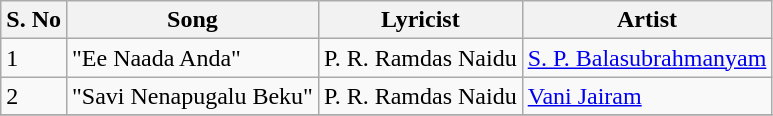<table class="wikitable">
<tr>
<th>S. No</th>
<th>Song</th>
<th>Lyricist</th>
<th>Artist</th>
</tr>
<tr>
<td>1</td>
<td>"Ee Naada Anda"</td>
<td>P. R. Ramdas Naidu</td>
<td><a href='#'>S. P. Balasubrahmanyam</a></td>
</tr>
<tr>
<td>2</td>
<td>"Savi Nenapugalu Beku"</td>
<td>P. R. Ramdas Naidu</td>
<td><a href='#'>Vani Jairam</a></td>
</tr>
<tr>
</tr>
</table>
